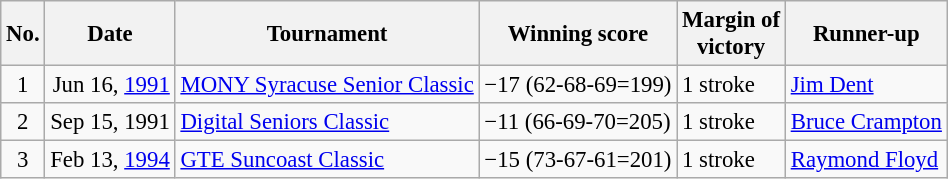<table class="wikitable" style="font-size:95%;">
<tr>
<th>No.</th>
<th>Date</th>
<th>Tournament</th>
<th>Winning score</th>
<th>Margin of<br>victory</th>
<th>Runner-up</th>
</tr>
<tr>
<td align=center>1</td>
<td align=right>Jun 16, <a href='#'>1991</a></td>
<td><a href='#'>MONY Syracuse Senior Classic</a></td>
<td>−17 (62-68-69=199)</td>
<td>1 stroke</td>
<td> <a href='#'>Jim Dent</a></td>
</tr>
<tr>
<td align=center>2</td>
<td align=right>Sep 15, 1991</td>
<td><a href='#'>Digital Seniors Classic</a></td>
<td>−11 (66-69-70=205)</td>
<td>1 stroke</td>
<td> <a href='#'>Bruce Crampton</a></td>
</tr>
<tr>
<td align=center>3</td>
<td align=right>Feb 13, <a href='#'>1994</a></td>
<td><a href='#'>GTE Suncoast Classic</a></td>
<td>−15 (73-67-61=201)</td>
<td>1 stroke</td>
<td> <a href='#'>Raymond Floyd</a></td>
</tr>
</table>
